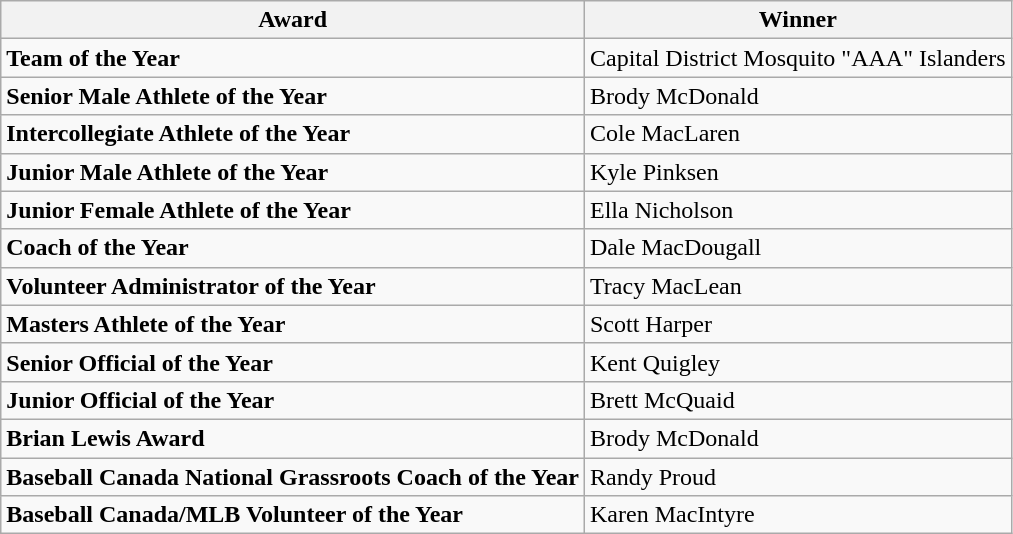<table class="wikitable">
<tr>
<th>Award</th>
<th>Winner</th>
</tr>
<tr>
<td><strong>Team of the Year</strong></td>
<td>Capital District Mosquito "AAA" Islanders</td>
</tr>
<tr>
<td><strong>Senior Male Athlete of the Year</strong></td>
<td>Brody McDonald</td>
</tr>
<tr>
<td><strong>Intercollegiate Athlete of the Year</strong></td>
<td>Cole MacLaren</td>
</tr>
<tr>
<td><strong>Junior Male Athlete of the Year</strong></td>
<td>Kyle Pinksen</td>
</tr>
<tr>
<td><strong>Junior Female Athlete of the Year</strong></td>
<td>Ella Nicholson</td>
</tr>
<tr>
<td><strong>Coach of the Year</strong></td>
<td>Dale MacDougall</td>
</tr>
<tr>
<td><strong>Volunteer Administrator of the Year</strong></td>
<td>Tracy MacLean</td>
</tr>
<tr>
<td><strong>Masters Athlete of the Year</strong></td>
<td>Scott Harper</td>
</tr>
<tr>
<td><strong>Senior Official of the Year</strong></td>
<td>Kent Quigley</td>
</tr>
<tr>
<td><strong>Junior Official of the Year</strong></td>
<td>Brett McQuaid</td>
</tr>
<tr>
<td><strong>Brian Lewis Award</strong></td>
<td>Brody McDonald</td>
</tr>
<tr>
<td><strong>Baseball Canada National Grassroots Coach of the Year</strong></td>
<td>Randy Proud</td>
</tr>
<tr>
<td><strong>Baseball Canada/MLB Volunteer of the Year</strong></td>
<td>Karen MacIntyre</td>
</tr>
</table>
